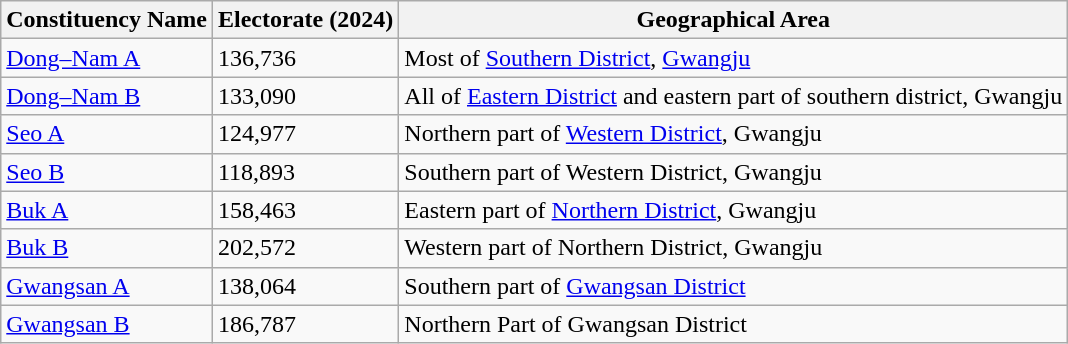<table class="wikitable">
<tr>
<th>Constituency Name</th>
<th>Electorate (2024)</th>
<th>Geographical Area</th>
</tr>
<tr>
<td><a href='#'>Dong–Nam A</a></td>
<td>136,736</td>
<td>Most of <a href='#'>Southern District</a>, <a href='#'>Gwangju</a></td>
</tr>
<tr>
<td><a href='#'>Dong–Nam B</a></td>
<td>133,090</td>
<td>All of <a href='#'>Eastern District</a> and eastern part of southern district, Gwangju</td>
</tr>
<tr>
<td><a href='#'>Seo A</a></td>
<td>124,977</td>
<td>Northern part of <a href='#'>Western District</a>, Gwangju</td>
</tr>
<tr>
<td><a href='#'>Seo B</a></td>
<td>118,893</td>
<td>Southern part of Western District, Gwangju</td>
</tr>
<tr>
<td><a href='#'>Buk A</a></td>
<td>158,463</td>
<td>Eastern part of <a href='#'>Northern District</a>, Gwangju</td>
</tr>
<tr>
<td><a href='#'>Buk B</a></td>
<td>202,572</td>
<td>Western part of Northern District, Gwangju</td>
</tr>
<tr>
<td><a href='#'>Gwangsan A</a></td>
<td>138,064</td>
<td>Southern part of <a href='#'>Gwangsan District</a></td>
</tr>
<tr>
<td><a href='#'>Gwangsan B</a></td>
<td>186,787</td>
<td>Northern Part of Gwangsan District</td>
</tr>
</table>
